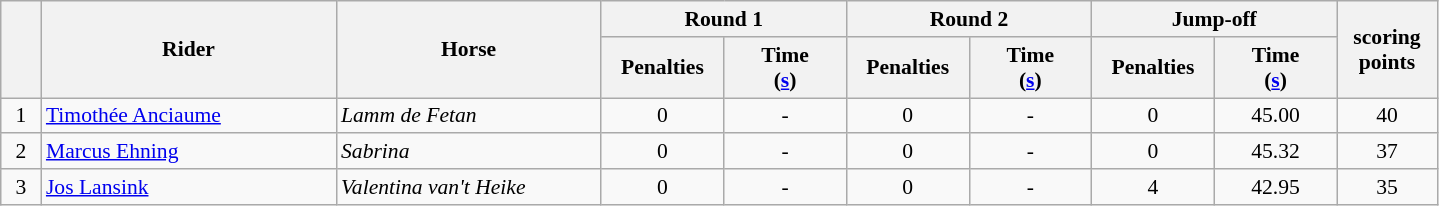<table class="wikitable" style="font-size: 90%">
<tr>
<th rowspan=2 width=20></th>
<th rowspan=2 width=190>Rider</th>
<th rowspan=2 width=170>Horse</th>
<th colspan=2>Round 1</th>
<th colspan=2>Round 2</th>
<th colspan=2>Jump-off</th>
<th rowspan=2 width=60>scoring<br>points</th>
</tr>
<tr>
<th width=75>Penalties</th>
<th width=75>Time<br>(<a href='#'>s</a>)</th>
<th width=75>Penalties</th>
<th width=75>Time<br>(<a href='#'>s</a>)</th>
<th width=75>Penalties</th>
<th width=75>Time<br>(<a href='#'>s</a>)</th>
</tr>
<tr>
<td align=center>1</td>
<td> <a href='#'>Timothée Anciaume</a></td>
<td><em>Lamm de Fetan</em></td>
<td align=center>0</td>
<td align=center>-</td>
<td align=center>0</td>
<td align=center>-</td>
<td align=center>0</td>
<td align=center>45.00</td>
<td align=center>40</td>
</tr>
<tr>
<td align=center>2</td>
<td> <a href='#'>Marcus Ehning</a></td>
<td><em>Sabrina</em></td>
<td align=center>0</td>
<td align=center>-</td>
<td align=center>0</td>
<td align=center>-</td>
<td align=center>0</td>
<td align=center>45.32</td>
<td align=center>37</td>
</tr>
<tr>
<td align=center>3</td>
<td> <a href='#'>Jos Lansink</a></td>
<td><em>Valentina van't Heike</em></td>
<td align=center>0</td>
<td align=center>-</td>
<td align=center>0</td>
<td align=center>-</td>
<td align=center>4</td>
<td align=center>42.95</td>
<td align=center>35</td>
</tr>
</table>
